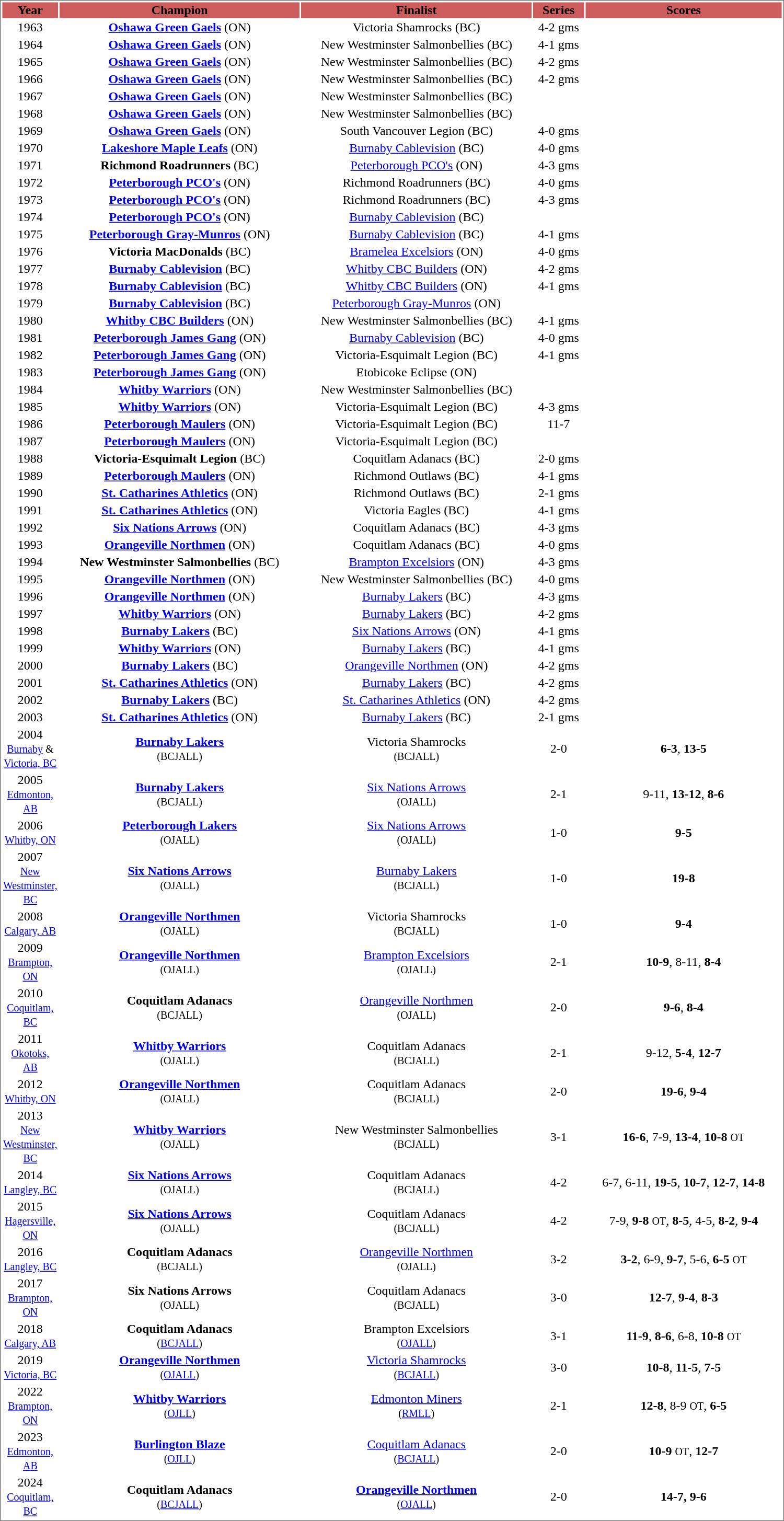<table cellpadding="0">
<tr align="left" style="vertical-align: top">
<td><br><table cellpadding="1" width="1000px" style="font-size: 100%; border: 1px solid gray;">
<tr align="center">
<th style="background: #CD5C5C;" width="30"><strong>Year</strong></th>
<th style="background: #CD5C5C;"><strong>Champion</strong></th>
<th style="background: #CD5C5C;"><strong>Finalist</strong></th>
<th style="background: #CD5C5C;"><strong>Series</strong></th>
<th style="background: #CD5C5C;"><strong>Scores</strong></th>
</tr>
<tr align="center">
<td>1963</td>
<td><strong><a href='#'>Oshawa Green Gaels</a></strong> (ON)</td>
<td>Victoria Shamrocks (BC)</td>
<td>4-2 gms</td>
</tr>
<tr align="center">
<td>1964</td>
<td><strong><a href='#'>Oshawa Green Gaels</a></strong> (ON)</td>
<td>New Westminster Salmonbellies    (BC)</td>
<td>4-1 gms</td>
</tr>
<tr align="center">
<td>1965</td>
<td><strong><a href='#'>Oshawa Green Gaels</a></strong> (ON)</td>
<td>New Westminster Salmonbellies (BC)</td>
<td>4-2 gms</td>
</tr>
<tr align="center">
<td>1966</td>
<td><strong><a href='#'>Oshawa Green Gaels</a></strong> (ON)</td>
<td>New Westminster Salmonbellies (BC)</td>
<td>4-2 gms</td>
</tr>
<tr align="center">
<td>1967</td>
<td><strong><a href='#'>Oshawa Green Gaels</a></strong> (ON)</td>
<td>New Westminster Salmonbellies (BC)</td>
<td></td>
</tr>
<tr align="center">
<td>1968</td>
<td><strong><a href='#'>Oshawa Green Gaels</a></strong> (ON)</td>
<td>New Westminster Salmonbellies (BC)</td>
<td></td>
</tr>
<tr align="center">
<td>1969</td>
<td><strong><a href='#'>Oshawa Green Gaels</a></strong> (ON)</td>
<td>South Vancouver Legion (BC)</td>
<td>4-0 gms</td>
</tr>
<tr align="center">
<td>1970</td>
<td><strong><a href='#'>Lakeshore Maple Leafs</a></strong> (ON)</td>
<td><a href='#'>Burnaby Cablevision</a> (BC)</td>
<td>4-0 gms</td>
</tr>
<tr align="center">
<td>1971</td>
<td><strong>Richmond Roadrunners</strong> (BC)</td>
<td><a href='#'>Peterborough PCO's</a> (ON)</td>
<td>4-3 gms</td>
</tr>
<tr align="center">
<td>1972</td>
<td><strong><a href='#'>Peterborough PCO's</a></strong> (ON)</td>
<td>Richmond Roadrunners (BC)</td>
<td>4-0 gms</td>
</tr>
<tr align="center">
<td>1973</td>
<td><strong><a href='#'>Peterborough PCO's</a></strong> (ON)</td>
<td>Richmond Roadrunners (BC)</td>
<td>4-3 gms</td>
</tr>
<tr align="center">
<td>1974</td>
<td><strong><a href='#'>Peterborough PCO's</a></strong> (ON)</td>
<td><a href='#'>Burnaby Cablevision</a> (BC)</td>
<td></td>
</tr>
<tr align="center">
<td>1975</td>
<td><strong><a href='#'>Peterborough Gray-Munros</a></strong> (ON)</td>
<td><a href='#'>Burnaby Cablevision</a> (BC)</td>
<td>4-1 gms</td>
</tr>
<tr align="center">
<td>1976</td>
<td><strong>Victoria MacDonalds</strong> (BC)</td>
<td><a href='#'>Bramelea Excelsiors</a> (ON)</td>
<td>4-0 gms</td>
</tr>
<tr align="center">
<td>1977</td>
<td><strong><a href='#'>Burnaby Cablevision</a></strong> (BC)</td>
<td><a href='#'>Whitby CBC Builders</a> (ON)</td>
<td>4-2 gms</td>
</tr>
<tr align="center">
<td>1978</td>
<td><strong><a href='#'>Burnaby Cablevision</a></strong> (BC)</td>
<td><a href='#'>Whitby CBC Builders</a> (ON)</td>
<td>4-1 gms</td>
</tr>
<tr align="center">
<td>1979</td>
<td><strong><a href='#'>Burnaby Cablevision</a></strong> (BC)</td>
<td><a href='#'>Peterborough Gray-Munros</a> (ON)</td>
<td></td>
</tr>
<tr align="center">
<td>1980</td>
<td><strong><a href='#'>Whitby CBC Builders</a></strong> (ON)</td>
<td>New Westminster Salmonbellies (BC)</td>
<td>4-1 gms</td>
</tr>
<tr align="center">
<td>1981</td>
<td><strong><a href='#'>Peterborough James Gang</a></strong> (ON)</td>
<td><a href='#'>Burnaby Cablevision</a> (BC)</td>
<td>4-0 gms</td>
</tr>
<tr align="center">
<td>1982</td>
<td><strong><a href='#'>Peterborough James Gang</a></strong> (ON)</td>
<td>Victoria-Esquimalt Legion (BC)</td>
<td>4-1 gms</td>
</tr>
<tr align="center">
<td>1983</td>
<td><strong><a href='#'>Peterborough James Gang</a></strong> (ON)</td>
<td>Etobicoke Eclipse (ON)</td>
<td></td>
</tr>
<tr align="center">
<td>1984</td>
<td><strong><a href='#'>Whitby Warriors</a></strong> (ON)</td>
<td>New Westminster Salmonbellies (BC)</td>
<td></td>
</tr>
<tr align="center">
<td>1985</td>
<td><strong><a href='#'>Whitby Warriors</a></strong> (ON)</td>
<td>Victoria-Esquimalt Legion (BC)</td>
<td>4-3 gms</td>
</tr>
<tr align="center">
<td>1986</td>
<td><strong><a href='#'>Peterborough Maulers</a></strong> (ON)</td>
<td>Victoria-Esquimalt Legion (BC)</td>
<td>11-7</td>
</tr>
<tr align="center">
<td>1987</td>
<td><strong><a href='#'>Peterborough Maulers</a></strong> (ON)</td>
<td>Victoria-Esquimalt Legion (BC)</td>
<td></td>
</tr>
<tr align="center">
<td>1988</td>
<td><strong>Victoria-Esquimalt Legion</strong> (BC)</td>
<td>Coquitlam Adanacs (BC)</td>
<td>2-0 gms</td>
</tr>
<tr align="center">
<td>1989</td>
<td><strong><a href='#'>Peterborough Maulers</a></strong> (ON)</td>
<td>Richmond Outlaws (BC)</td>
<td>4-1 gms</td>
</tr>
<tr align="center">
<td>1990</td>
<td><strong><a href='#'>St. Catharines Athletics</a></strong> (ON)</td>
<td>Richmond Outlaws (BC)</td>
<td>2-1 gms</td>
</tr>
<tr align="center">
<td>1991</td>
<td><strong><a href='#'>St. Catharines Athletics</a></strong> (ON)</td>
<td>Victoria Eagles (BC)</td>
<td>4-1 gms</td>
</tr>
<tr align="center">
<td>1992</td>
<td><strong><a href='#'>Six Nations Arrows</a></strong> (ON)</td>
<td>Coquitlam Adanacs (BC)</td>
<td>4-3 gms</td>
</tr>
<tr align="center">
<td>1993</td>
<td><strong><a href='#'>Orangeville Northmen</a></strong> (ON)</td>
<td>Coquitlam Adanacs (BC)</td>
<td>4-0 gms</td>
</tr>
<tr align="center">
<td>1994</td>
<td><strong>New Westminster Salmonbellies</strong> (BC)</td>
<td><a href='#'>Brampton Excelsiors</a> (ON)</td>
<td>4-3 gms</td>
</tr>
<tr align="center">
<td>1995</td>
<td><strong><a href='#'>Orangeville Northmen</a></strong> (ON)</td>
<td>New Westminster Salmonbellies (BC)</td>
<td>4-0 gms</td>
</tr>
<tr align="center">
<td>1996</td>
<td><strong><a href='#'>Orangeville Northmen</a></strong> (ON)</td>
<td><a href='#'>Burnaby Lakers</a> (BC)</td>
<td>4-3 gms</td>
</tr>
<tr align="center">
<td>1997</td>
<td><strong><a href='#'>Whitby Warriors</a></strong> (ON)</td>
<td><a href='#'>Burnaby Lakers</a> (BC)</td>
<td>4-2 gms</td>
</tr>
<tr align="center">
<td>1998</td>
<td><strong><a href='#'>Burnaby Lakers</a></strong> (BC)</td>
<td><a href='#'>Six Nations Arrows</a> (ON)</td>
<td>4-1 gms</td>
</tr>
<tr align="center">
<td>1999</td>
<td><strong><a href='#'>Whitby Warriors</a></strong> (ON)</td>
<td><a href='#'>Burnaby Lakers</a> (BC)</td>
<td>4-1 gms</td>
</tr>
<tr align="center">
<td>2000</td>
<td><strong><a href='#'>Burnaby Lakers</a></strong> (BC)</td>
<td><a href='#'>Orangeville Northmen</a> (ON)</td>
<td>4-2 gms</td>
</tr>
<tr align="center">
<td>2001</td>
<td><strong><a href='#'>St. Catharines Athletics</a></strong> (ON)</td>
<td><a href='#'>Burnaby Lakers</a> (BC)</td>
<td>4-2 gms</td>
</tr>
<tr align="center">
<td>2002</td>
<td><strong><a href='#'>Burnaby Lakers</a></strong> (BC)</td>
<td><a href='#'>St. Catharines Athletics</a> (ON)</td>
<td>4-2 gms</td>
</tr>
<tr align="center">
<td>2003</td>
<td><strong><a href='#'>St. Catharines Athletics</a></strong> (ON)</td>
<td><a href='#'>Burnaby Lakers</a> (BC)</td>
<td>2-1 gms</td>
</tr>
<tr align="center">
<td>2004<br><small><a href='#'>Burnaby</a> & <a href='#'>Victoria, BC</a></small></td>
<td><strong><a href='#'>Burnaby Lakers</a></strong><br><small>(BCJALL)</small></td>
<td>Victoria Shamrocks<br><small>(BCJALL)</small></td>
<td>2-0</td>
<td><strong>6-3</strong>, <strong>13-5</strong></td>
</tr>
<tr align="center">
<td>2005<br><small><a href='#'>Edmonton, AB</a></small></td>
<td><strong><a href='#'>Burnaby Lakers</a></strong><br><small>(BCJALL)</small></td>
<td><a href='#'>Six Nations Arrows</a><br><small>(OJALL)</small></td>
<td>2-1</td>
<td>9-11, <strong>13-12</strong>, <strong>8-6</strong></td>
</tr>
<tr align="center">
<td>2006<br><small><a href='#'>Whitby, ON</a></small></td>
<td><strong><a href='#'>Peterborough Lakers</a></strong><br><small>(OJALL)</small></td>
<td><a href='#'>Six Nations Arrows</a><br><small>(OJALL)</small></td>
<td>1-0</td>
<td><strong>9-5</strong></td>
</tr>
<tr align="center">
<td>2007<br><small><a href='#'>New Westminster, BC</a></small></td>
<td><strong><a href='#'>Six Nations Arrows</a></strong><br><small>(OJALL)</small></td>
<td><a href='#'>Burnaby Lakers</a><br><small>(BCJALL)</small></td>
<td>1-0</td>
<td><strong>19-8</strong></td>
</tr>
<tr align="center">
<td>2008<br><small><a href='#'>Calgary, AB</a></small></td>
<td><strong><a href='#'>Orangeville Northmen</a></strong><br><small>(OJALL)</small></td>
<td>Victoria Shamrocks<br><small>(BCJALL)</small></td>
<td>1-0</td>
<td><strong>9-4</strong></td>
</tr>
<tr align="center">
<td>2009<br><small><a href='#'>Brampton, ON</a></small></td>
<td><strong><a href='#'>Orangeville Northmen</a></strong><br><small>(OJALL)</small></td>
<td><a href='#'>Brampton Excelsiors</a><br><small>(OJALL)</small></td>
<td>2-1</td>
<td><strong>10-9</strong>, 8-11, <strong>8-4</strong></td>
</tr>
<tr align="center">
<td>2010<br><small><a href='#'>Coquitlam, BC</a></small></td>
<td><strong>Coquitlam Adanacs</strong><br><small>(BCJALL)</small></td>
<td><a href='#'>Orangeville Northmen</a><br><small>(OJALL)</small></td>
<td>2-0</td>
<td><strong>9-6</strong>, <strong>8-4</strong></td>
</tr>
<tr align="center">
<td>2011<br><small><a href='#'>Okotoks, AB</a></small></td>
<td><strong><a href='#'>Whitby Warriors</a></strong><br><small>(OJALL)</small></td>
<td>Coquitlam Adanacs<br><small>(BCJALL)</small></td>
<td>2-1</td>
<td>9-12, <strong>5-4</strong>, <strong>12-7</strong></td>
</tr>
<tr align="center">
<td>2012<br><small><a href='#'>Whitby, ON</a></small></td>
<td><strong><a href='#'>Orangeville Northmen</a></strong><br><small>(OJALL)</small></td>
<td>Coquitlam Adanacs<br><small>(BCJALL)</small></td>
<td>2-0</td>
<td><strong>19-6</strong>, <strong>9-4</strong></td>
</tr>
<tr align="center">
<td>2013<br><small><a href='#'>New Westminster, BC</a></small></td>
<td><strong><a href='#'>Whitby Warriors</a></strong><br><small>(OJALL)</small></td>
<td>New Westminster Salmonbellies<br><small>(BCJALL)</small></td>
<td>3-1</td>
<td><strong>16-6</strong>, 7-9, <strong>13-4</strong>, <strong>10-8</strong> <small>OT</small></td>
</tr>
<tr align="center">
<td>2014<br><small><a href='#'>Langley, BC</a></small></td>
<td><strong><a href='#'>Six Nations Arrows</a></strong><br><small>(OJALL)</small></td>
<td>Coquitlam Adanacs<br><small>(BCJALL)</small></td>
<td>4-2</td>
<td>6-7, 6-11, <strong>19-5</strong>, <strong>10-7</strong>, <strong>12-7</strong>, <strong>14-8</strong></td>
</tr>
<tr align="center">
<td>2015<br><small><a href='#'>Hagersville, ON</a></small></td>
<td><strong><a href='#'>Six Nations Arrows</a></strong><br><small>(OJALL)</small></td>
<td>Coquitlam Adanacs<br><small>(BCJALL)</small></td>
<td>4-2</td>
<td>7-9, <strong>9-8</strong> <small>OT</small>, <strong>8-5</strong>, 4-5, <strong>8-2</strong>, <strong>9-4</strong></td>
</tr>
<tr align="center">
<td>2016<br><small><a href='#'>Langley, BC</a></small></td>
<td><strong>Coquitlam Adanacs</strong><br><small>(BCJALL)</small></td>
<td><a href='#'>Orangeville Northmen</a><br><small>(OJALL)</small></td>
<td>3-2</td>
<td><strong>3-2</strong>, 6-9, <strong>9-7</strong>, 5-6, <strong>6-5</strong> <small>OT</small></td>
</tr>
<tr align="center">
<td>2017<br><small><a href='#'>Brampton, ON</a></small></td>
<td><strong>Six Nations Arrows</strong><br><small>(OJALL)</small></td>
<td>Coquitlam Adanacs<br><small>(BCJALL)</small></td>
<td>3-0</td>
<td><strong>12-7</strong>, <strong>9-4</strong>, <strong>8-3</strong></td>
</tr>
<tr align="center">
<td>2018<br><small><a href='#'>Calgary, AB</a></small></td>
<td><strong>Coquitlam Adanacs</strong><br><small>(<a href='#'>BCJALL</a>)</small></td>
<td>Brampton Excelsiors<br><small>(<a href='#'>OJALL</a>)</small></td>
<td>3-1</td>
<td><strong>11-9</strong>, <strong>8-6</strong>, 6-8, <strong>10-8</strong> <small>OT</small></td>
</tr>
<tr align="center">
<td>2019<br><small><a href='#'>Victoria, BC</a></small></td>
<td><strong><a href='#'>Orangeville Northmen</a></strong><br><small>(<a href='#'>OJALL</a>)</small></td>
<td><a href='#'>Victoria Shamrocks</a><br><small>(<a href='#'>BCJALL</a>)</small></td>
<td>3-0</td>
<td><strong>10-8</strong>, <strong>11-5</strong>, <strong>7-5</strong></td>
</tr>
<tr align="center">
<td>2022<br><small><a href='#'>Brampton, ON</a></small></td>
<td><strong><a href='#'>Whitby Warriors</a></strong><br><small>(<a href='#'>OJLL</a>)</small></td>
<td><a href='#'>Edmonton Miners</a><br><small>(<a href='#'>RMLL</a>)</small></td>
<td>2-1</td>
<td><strong>12-8</strong>, 8-9 <small>OT</small>, <strong>6-5</strong></td>
</tr>
<tr align="center">
<td>2023<br><small><a href='#'>Edmonton, AB</a></small></td>
<td><strong><a href='#'>Burlington Blaze</a></strong><br><small>(<a href='#'>OJLL</a>)</small></td>
<td><a href='#'>Coquitlam Adanacs</a><br><small>(<a href='#'>BCJALL</a>)</small></td>
<td>2-0</td>
<td><strong>10-9</strong> <small>OT</small>, <strong>12-7</strong></td>
</tr>
<tr align="center">
<td>2024<br><small><a href='#'>Coquitlam, BC</a></small></td>
<td><strong>Coquitlam Adanacs</strong><br><small>(<a href='#'>BCJALL</a>)</small></td>
<td><strong><a href='#'>Orangeville Northmen</a></strong><br><small>(<a href='#'>OJALL</a>)</small></td>
<td>2-0</td>
<td><strong>14-7, 9-6</strong></td>
</tr>
</table>
</td>
</tr>
</table>
